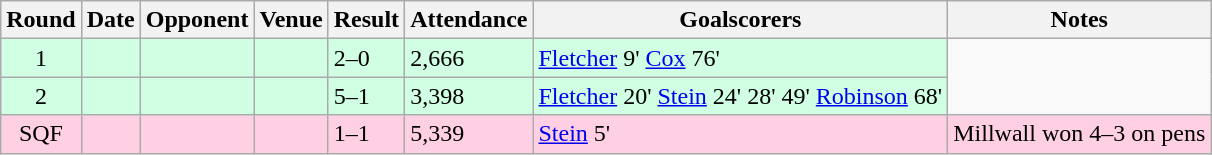<table class="wikitable">
<tr>
<th>Round</th>
<th>Date</th>
<th>Opponent</th>
<th>Venue</th>
<th>Result</th>
<th>Attendance</th>
<th>Goalscorers</th>
<th>Notes</th>
</tr>
<tr style="background: #d0ffe3;">
<td style="text-align:center;">1</td>
<td></td>
<td></td>
<td></td>
<td>2–0</td>
<td>2,666</td>
<td><a href='#'>Fletcher</a> 9' <a href='#'>Cox</a> 76'</td>
</tr>
<tr style="background: #d0ffe3;">
<td style="text-align:center;">2</td>
<td></td>
<td></td>
<td></td>
<td>5–1</td>
<td>3,398</td>
<td><a href='#'>Fletcher</a> 20' <a href='#'>Stein</a> 24' 28' 49' <a href='#'>Robinson</a> 68'</td>
</tr>
<tr style="background: #ffd0e3;">
<td style="text-align:center;">SQF</td>
<td></td>
<td></td>
<td></td>
<td>1–1</td>
<td>5,339</td>
<td><a href='#'>Stein</a> 5'</td>
<td>Millwall won 4–3 on pens</td>
</tr>
</table>
